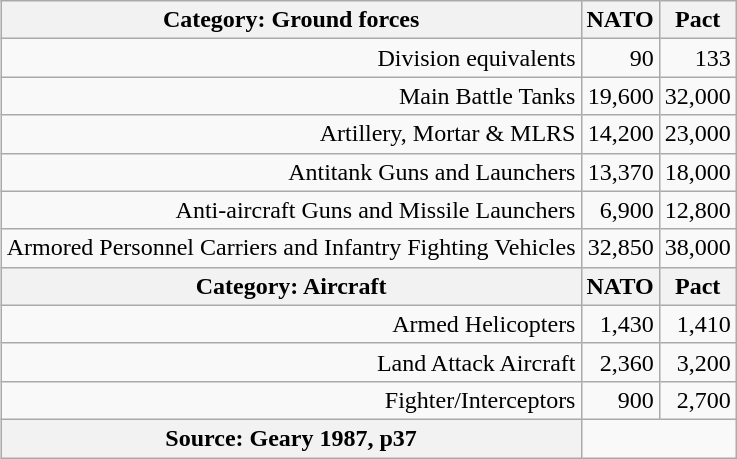<table class="wikitable" style="float:right;text-align:right;">
<tr>
<th>Category: Ground forces</th>
<th>NATO</th>
<th>Pact</th>
</tr>
<tr>
<td>Division equivalents</td>
<td>90</td>
<td>133</td>
</tr>
<tr>
<td>Main Battle Tanks</td>
<td>19,600</td>
<td>32,000</td>
</tr>
<tr>
<td>Artillery, Mortar & MLRS</td>
<td>14,200</td>
<td>23,000</td>
</tr>
<tr>
<td>Antitank Guns and Launchers</td>
<td>13,370</td>
<td>18,000</td>
</tr>
<tr>
<td>Anti-aircraft Guns and Missile Launchers</td>
<td>6,900</td>
<td>12,800</td>
</tr>
<tr>
<td>Armored Personnel Carriers and Infantry Fighting Vehicles</td>
<td>32,850</td>
<td>38,000</td>
</tr>
<tr>
<th>Category: Aircraft</th>
<th>NATO</th>
<th>Pact</th>
</tr>
<tr>
<td>Armed Helicopters</td>
<td>1,430</td>
<td>1,410</td>
</tr>
<tr>
<td>Land Attack Aircraft</td>
<td>2,360</td>
<td>3,200</td>
</tr>
<tr>
<td>Fighter/Interceptors</td>
<td>900</td>
<td>2,700</td>
</tr>
<tr>
<th>Source: Geary 1987, p37</th>
</tr>
</table>
